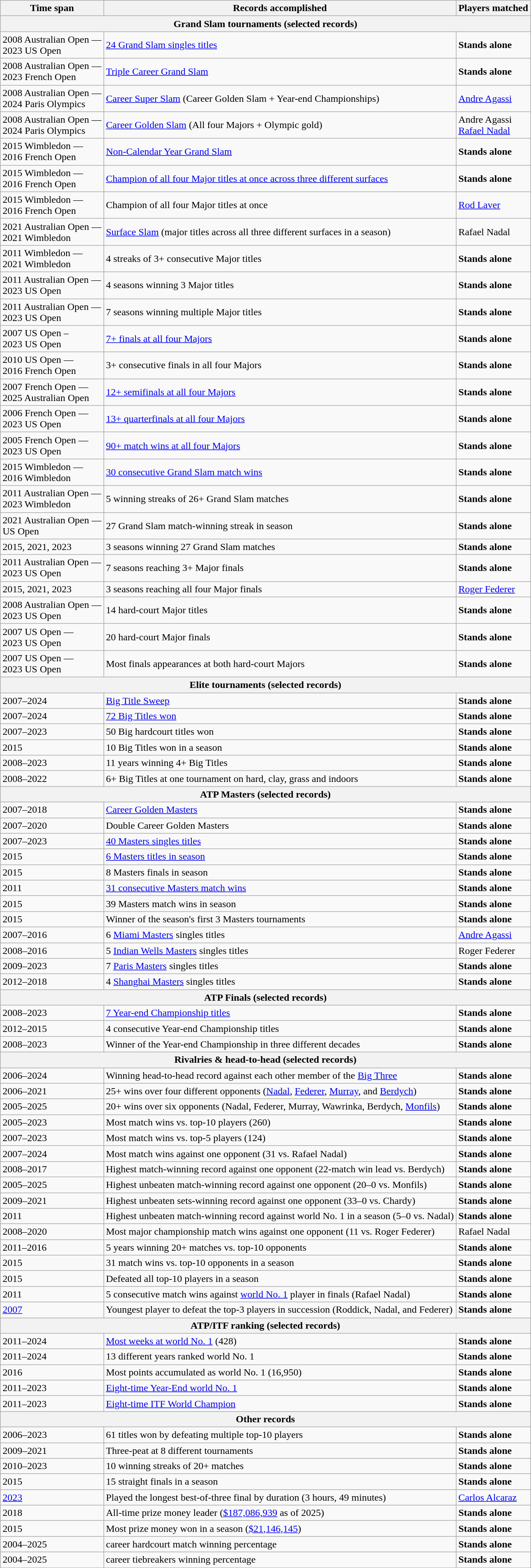<table class="wikitable collapsible collapsed">
<tr>
<th>Time span</th>
<th>Records accomplished</th>
<th>Players matched</th>
</tr>
<tr>
<th colspan="3">Grand Slam tournaments (selected records)</th>
</tr>
<tr>
<td>2008 Australian Open —<br>2023 US Open</td>
<td><a href='#'>24 Grand Slam singles titles</a></td>
<td><strong>Stands alone</strong></td>
</tr>
<tr>
<td>2008 Australian Open —<br> 2023 French Open</td>
<td><a href='#'>Triple Career Grand Slam</a></td>
<td><strong>Stands alone</strong></td>
</tr>
<tr>
<td>2008 Australian Open —<br> 2024 Paris Olympics</td>
<td><a href='#'>Career Super Slam</a> (Career Golden Slam + Year-end Championships)</td>
<td><a href='#'>Andre Agassi</a></td>
</tr>
<tr>
<td>2008 Australian Open —<br> 2024 Paris Olympics</td>
<td><a href='#'>Career Golden Slam</a> (All four Majors + Olympic gold)</td>
<td>Andre Agassi<br><a href='#'>Rafael Nadal</a></td>
</tr>
<tr>
<td>2015 Wimbledon —<br> 2016 French Open</td>
<td><a href='#'>Non-Calendar Year Grand Slam</a></td>
<td><strong>Stands alone</strong></td>
</tr>
<tr>
<td>2015 Wimbledon —<br> 2016 French Open</td>
<td><a href='#'>Champion of all four Major titles at once across three different surfaces</a></td>
<td><strong>Stands alone</strong></td>
</tr>
<tr>
<td>2015 Wimbledon —<br> 2016 French Open</td>
<td>Champion of all four Major titles at once</td>
<td><a href='#'>Rod Laver</a></td>
</tr>
<tr>
<td>2021 Australian Open —<br> 2021 Wimbledon</td>
<td><a href='#'>Surface Slam</a> (major titles across all three different surfaces in a season)</td>
<td>Rafael Nadal</td>
</tr>
<tr>
<td>2011 Wimbledon —<br> 2021 Wimbledon</td>
<td>4 streaks of 3+ consecutive Major titles</td>
<td><strong>Stands alone</strong></td>
</tr>
<tr>
<td>2011 Australian Open —<br> 2023 US Open</td>
<td>4 seasons winning 3 Major titles</td>
<td><strong>Stands alone</strong></td>
</tr>
<tr>
<td>2011 Australian Open —<br> 2023 US Open</td>
<td>7 seasons winning multiple Major titles</td>
<td><strong>Stands alone</strong></td>
</tr>
<tr>
<td>2007 US Open –<br> 2023 US Open</td>
<td><a href='#'>7+ finals at all four Majors</a></td>
<td><strong>Stands alone</strong></td>
</tr>
<tr>
<td>2010 US Open —<br> 2016 French Open</td>
<td>3+ consecutive finals in all four Majors</td>
<td><strong>Stands alone</strong></td>
</tr>
<tr>
<td>2007 French Open —<br> 2025 Australian Open</td>
<td><a href='#'>12+ semifinals at all four Majors</a></td>
<td><strong>Stands alone</strong></td>
</tr>
<tr>
<td>2006 French Open —<br> 2023 US Open</td>
<td><a href='#'>13+ quarterfinals at all four Majors</a></td>
<td><strong>Stands alone</strong></td>
</tr>
<tr>
<td>2005 French Open —<br> 2023 US Open</td>
<td><a href='#'>90+ match wins at all four Majors</a></td>
<td><strong>Stands alone</strong></td>
</tr>
<tr>
<td>2015 Wimbledon —<br> 2016 Wimbledon</td>
<td><a href='#'>30 consecutive Grand Slam match wins</a></td>
<td><strong>Stands alone</strong></td>
</tr>
<tr>
<td>2011 Australian Open —<br> 2023 Wimbledon</td>
<td>5 winning streaks of 26+ Grand Slam matches</td>
<td><strong>Stands alone</strong></td>
</tr>
<tr>
<td>2021 Australian Open —<br> US Open</td>
<td>27 Grand Slam match-winning streak in season</td>
<td><strong>Stands alone</strong></td>
</tr>
<tr>
<td>2015, 2021, 2023</td>
<td>3 seasons winning 27 Grand Slam matches</td>
<td><strong>Stands alone</strong></td>
</tr>
<tr>
<td>2011 Australian Open —<br> 2023 US Open</td>
<td>7 seasons reaching 3+ Major finals</td>
<td><strong>Stands alone</strong></td>
</tr>
<tr>
<td>2015, 2021, 2023</td>
<td>3 seasons reaching all four Major finals</td>
<td><a href='#'>Roger Federer</a></td>
</tr>
<tr>
<td>2008 Australian Open —<br> 2023 US Open</td>
<td>14 hard-court Major titles</td>
<td><strong>Stands alone</strong></td>
</tr>
<tr>
<td>2007 US Open —<br> 2023 US Open</td>
<td>20 hard-court Major finals</td>
<td><strong>Stands alone</strong></td>
</tr>
<tr>
<td>2007 US Open —<br> 2023 US Open</td>
<td>Most finals appearances at both hard-court Majors</td>
<td><strong>Stands alone</strong></td>
</tr>
<tr>
<th colspan="3">Elite tournaments (selected records)</th>
</tr>
<tr>
<td>2007–2024</td>
<td><a href='#'>Big Title Sweep</a></td>
<td><strong>Stands alone</strong></td>
</tr>
<tr>
<td>2007–2024</td>
<td><a href='#'>72 Big Titles won</a></td>
<td><strong>Stands alone</strong></td>
</tr>
<tr>
<td>2007–2023</td>
<td>50 Big hardcourt titles won</td>
<td><strong>Stands alone</strong></td>
</tr>
<tr>
<td>2015</td>
<td>10 Big Titles won in a season</td>
<td><strong>Stands alone</strong></td>
</tr>
<tr>
<td>2008–2023</td>
<td>11 years winning 4+ Big Titles</td>
<td><strong>Stands alone</strong></td>
</tr>
<tr>
<td>2008–2022</td>
<td>6+ Big Titles at one tournament on hard, clay, grass and indoors</td>
<td><strong>Stands alone</strong></td>
</tr>
<tr>
<th colspan="3">ATP Masters (selected records)</th>
</tr>
<tr>
<td>2007–2018</td>
<td><a href='#'>Career Golden Masters</a></td>
<td><strong>Stands alone</strong></td>
</tr>
<tr>
<td>2007–2020</td>
<td>Double Career Golden Masters</td>
<td><strong>Stands alone</strong></td>
</tr>
<tr>
<td>2007–2023</td>
<td><a href='#'>40 Masters singles titles</a></td>
<td><strong>Stands alone</strong></td>
</tr>
<tr>
<td>2015</td>
<td><a href='#'>6 Masters titles in season</a></td>
<td><strong>Stands alone</strong></td>
</tr>
<tr>
<td>2015</td>
<td>8 Masters finals in season</td>
<td><strong>Stands alone</strong></td>
</tr>
<tr>
<td>2011</td>
<td><a href='#'>31 consecutive Masters match wins</a></td>
<td><strong>Stands alone</strong></td>
</tr>
<tr>
<td>2015</td>
<td>39 Masters match wins in season</td>
<td><strong>Stands alone</strong></td>
</tr>
<tr>
<td>2015</td>
<td>Winner of the season's first 3 Masters tournaments</td>
<td><strong>Stands alone</strong></td>
</tr>
<tr>
<td>2007–2016</td>
<td>6 <a href='#'>Miami Masters</a> singles titles</td>
<td><a href='#'>Andre Agassi</a></td>
</tr>
<tr>
<td>2008–2016</td>
<td>5 <a href='#'>Indian Wells Masters</a> singles titles</td>
<td>Roger Federer</td>
</tr>
<tr>
<td>2009–2023</td>
<td>7 <a href='#'>Paris Masters</a> singles titles</td>
<td><strong>Stands alone</strong></td>
</tr>
<tr>
<td>2012–2018</td>
<td>4 <a href='#'>Shanghai Masters</a> singles titles</td>
<td><strong>Stands alone</strong></td>
</tr>
<tr>
<th colspan="3">ATP Finals (selected records)</th>
</tr>
<tr>
<td>2008–2023</td>
<td><a href='#'>7 Year-end Championship titles</a></td>
<td><strong>Stands alone</strong></td>
</tr>
<tr>
<td>2012–2015</td>
<td>4 consecutive Year-end Championship titles</td>
<td><strong>Stands alone</strong></td>
</tr>
<tr>
<td>2008–2023</td>
<td>Winner of the Year-end Championship in three different decades</td>
<td><strong>Stands alone</strong></td>
</tr>
<tr>
<th colspan="3">Rivalries & head-to-head (selected records)</th>
</tr>
<tr>
<td>2006–2024</td>
<td>Winning head-to-head record against each other member of the <a href='#'>Big Three</a></td>
<td><strong>Stands alone</strong></td>
</tr>
<tr>
<td>2006–2021</td>
<td>25+ wins over four different opponents (<a href='#'>Nadal</a>, <a href='#'>Federer</a>, <a href='#'>Murray</a>, and <a href='#'>Berdych</a>)</td>
<td><strong>Stands alone</strong></td>
</tr>
<tr>
<td>2005–2025</td>
<td>20+ wins over six opponents (Nadal, Federer, Murray, Wawrinka, Berdych, <a href='#'>Monfils</a>)</td>
<td><strong>Stands alone</strong></td>
</tr>
<tr>
<td>2005–2023</td>
<td>Most match wins vs. top-10 players (260)</td>
<td><strong>Stands alone</strong></td>
</tr>
<tr>
<td>2007–2023</td>
<td>Most match wins vs. top-5 players (124)</td>
<td><strong>Stands alone</strong></td>
</tr>
<tr>
<td>2007–2024</td>
<td>Most match wins against one opponent (31 vs. Rafael Nadal)</td>
<td><strong>Stands alone</strong></td>
</tr>
<tr>
<td>2008–2017</td>
<td>Highest match-winning record against one opponent (22-match win lead vs. Berdych)</td>
<td><strong>Stands alone</strong></td>
</tr>
<tr>
<td>2005–2025</td>
<td>Highest unbeaten match-winning record against one opponent (20–0 vs. Monfils)</td>
<td><strong>Stands alone</strong></td>
</tr>
<tr>
<td>2009–2021</td>
<td>Highest unbeaten sets-winning record against one opponent (33–0 vs. Chardy)</td>
<td><strong>Stands alone</strong></td>
</tr>
<tr>
<td>2011</td>
<td>Highest unbeaten match-winning record against world No. 1 in a season (5–0 vs. Nadal)</td>
<td><strong>Stands alone</strong></td>
</tr>
<tr>
<td>2008–2020</td>
<td>Most major championship match wins against one opponent (11 vs. Roger Federer)</td>
<td>Rafael Nadal</td>
</tr>
<tr>
<td>2011–2016</td>
<td>5 years winning 20+ matches vs. top-10 opponents</td>
<td><strong>Stands alone</strong></td>
</tr>
<tr>
<td>2015</td>
<td>31 match wins vs. top-10 opponents in a season</td>
<td><strong>Stands alone</strong></td>
</tr>
<tr>
<td>2015</td>
<td>Defeated all top-10 players in a season</td>
<td><strong>Stands alone</strong></td>
</tr>
<tr>
<td>2011</td>
<td>5 consecutive match wins against <a href='#'>world No. 1</a> player in finals (Rafael Nadal)</td>
<td><strong>Stands alone</strong></td>
</tr>
<tr>
<td><a href='#'>2007</a></td>
<td>Youngest player to defeat the top-3 players in succession (Roddick, Nadal, and Federer)</td>
<td><strong>Stands alone</strong></td>
</tr>
<tr>
<th colspan="3">ATP/ITF ranking (selected records)</th>
</tr>
<tr>
<td>2011–2024</td>
<td><a href='#'>Most weeks at world No. 1</a> (428)</td>
<td><strong>Stands alone</strong></td>
</tr>
<tr>
<td>2011–2024</td>
<td>13 different years ranked world No. 1</td>
<td><strong>Stands alone</strong></td>
</tr>
<tr>
<td>2016</td>
<td>Most points accumulated as world No. 1 (16,950)</td>
<td><strong>Stands alone</strong></td>
</tr>
<tr>
<td>2011–2023</td>
<td><a href='#'>Eight-time Year-End world No. 1</a></td>
<td><strong>Stands alone</strong></td>
</tr>
<tr>
<td>2011–2023</td>
<td><a href='#'>Eight-time ITF World Champion</a></td>
<td><strong>Stands alone</strong></td>
</tr>
<tr>
<th colspan="3">Other records</th>
</tr>
<tr>
<td>2006–2023</td>
<td>61 titles won by defeating multiple top-10 players</td>
<td><strong>Stands alone</strong></td>
</tr>
<tr>
<td>2009–2021</td>
<td>Three-peat at 8 different tournaments</td>
<td><strong>Stands alone</strong></td>
</tr>
<tr>
<td>2010–2023</td>
<td>10 winning streaks of 20+ matches</td>
<td><strong>Stands alone</strong></td>
</tr>
<tr>
<td>2015</td>
<td>15 straight finals in a season</td>
<td><strong>Stands alone</strong></td>
</tr>
<tr>
<td><a href='#'>2023</a></td>
<td>Played the longest best-of-three final by duration (3 hours, 49 minutes)</td>
<td><a href='#'>Carlos Alcaraz</a></td>
</tr>
<tr>
<td>2018</td>
<td>All-time prize money leader (<a href='#'>$187,086,939</a> as of 2025)</td>
<td><strong>Stands alone</strong></td>
</tr>
<tr>
<td>2015</td>
<td>Most prize money won in a season (<a href='#'>$21,146,145</a>)</td>
<td><strong>Stands alone</strong></td>
</tr>
<tr>
<td>2004–2025</td>
<td> career hardcourt match winning percentage</td>
<td><strong>Stands alone</strong></td>
</tr>
<tr>
<td>2004–2025</td>
<td> career tiebreakers winning percentage</td>
<td><strong>Stands alone</strong></td>
</tr>
</table>
